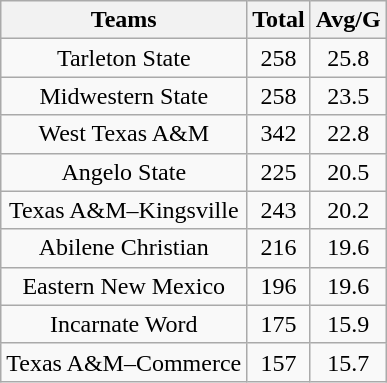<table class="wikitable sortable" style="text-align: center;">
<tr>
<th>Teams</th>
<th>Total</th>
<th>Avg/G</th>
</tr>
<tr>
<td style=>Tarleton State</td>
<td>258</td>
<td>25.8</td>
</tr>
<tr>
<td style=>Midwestern State</td>
<td>258</td>
<td>23.5</td>
</tr>
<tr>
<td style=>West Texas A&M</td>
<td>342</td>
<td>22.8</td>
</tr>
<tr>
<td style=>Angelo State</td>
<td>225</td>
<td>20.5</td>
</tr>
<tr>
<td style=>Texas A&M–Kingsville</td>
<td>243</td>
<td>20.2</td>
</tr>
<tr>
<td style=>Abilene Christian</td>
<td>216</td>
<td>19.6</td>
</tr>
<tr>
<td style=>Eastern New Mexico</td>
<td>196</td>
<td>19.6</td>
</tr>
<tr>
<td style=>Incarnate Word</td>
<td>175</td>
<td>15.9</td>
</tr>
<tr>
<td style=>Texas A&M–Commerce</td>
<td>157</td>
<td>15.7</td>
</tr>
</table>
